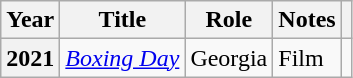<table class="wikitable plainrowheaders unsortable">
<tr>
<th scope="col">Year</th>
<th scope="col">Title</th>
<th scope="col">Role</th>
<th scope="col">Notes</th>
<th scope="col"></th>
</tr>
<tr>
<th scope="row">2021</th>
<td><em><a href='#'>Boxing Day</a></em></td>
<td>Georgia</td>
<td>Film</td>
<td></td>
</tr>
</table>
